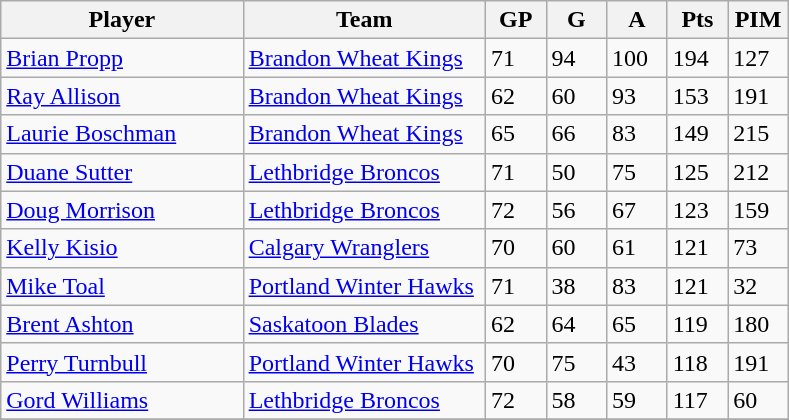<table class="wikitable">
<tr>
<th width="30%">Player</th>
<th width="30%">Team</th>
<th width="7.5%">GP</th>
<th width="7.5%">G</th>
<th width="7.5%">A</th>
<th width="7.5%">Pts</th>
<th width="7.5%">PIM</th>
</tr>
<tr>
<td><a href='#'>Brian Propp</a></td>
<td><a href='#'>Brandon Wheat Kings</a></td>
<td>71</td>
<td>94</td>
<td>100</td>
<td>194</td>
<td>127</td>
</tr>
<tr>
<td><a href='#'>Ray Allison</a></td>
<td><a href='#'>Brandon Wheat Kings</a></td>
<td>62</td>
<td>60</td>
<td>93</td>
<td>153</td>
<td>191</td>
</tr>
<tr>
<td><a href='#'>Laurie Boschman</a></td>
<td><a href='#'>Brandon Wheat Kings</a></td>
<td>65</td>
<td>66</td>
<td>83</td>
<td>149</td>
<td>215</td>
</tr>
<tr>
<td><a href='#'>Duane Sutter</a></td>
<td><a href='#'>Lethbridge Broncos</a></td>
<td>71</td>
<td>50</td>
<td>75</td>
<td>125</td>
<td>212</td>
</tr>
<tr>
<td><a href='#'>Doug Morrison</a></td>
<td><a href='#'>Lethbridge Broncos</a></td>
<td>72</td>
<td>56</td>
<td>67</td>
<td>123</td>
<td>159</td>
</tr>
<tr>
<td><a href='#'>Kelly Kisio</a></td>
<td><a href='#'>Calgary Wranglers</a></td>
<td>70</td>
<td>60</td>
<td>61</td>
<td>121</td>
<td>73</td>
</tr>
<tr>
<td><a href='#'>Mike Toal</a></td>
<td><a href='#'>Portland Winter Hawks</a></td>
<td>71</td>
<td>38</td>
<td>83</td>
<td>121</td>
<td>32</td>
</tr>
<tr>
<td><a href='#'>Brent Ashton</a></td>
<td><a href='#'>Saskatoon Blades</a></td>
<td>62</td>
<td>64</td>
<td>65</td>
<td>119</td>
<td>180</td>
</tr>
<tr>
<td><a href='#'>Perry Turnbull</a></td>
<td><a href='#'>Portland Winter Hawks</a></td>
<td>70</td>
<td>75</td>
<td>43</td>
<td>118</td>
<td>191</td>
</tr>
<tr>
<td><a href='#'>Gord Williams</a></td>
<td><a href='#'>Lethbridge Broncos</a></td>
<td>72</td>
<td>58</td>
<td>59</td>
<td>117</td>
<td>60</td>
</tr>
<tr>
</tr>
</table>
